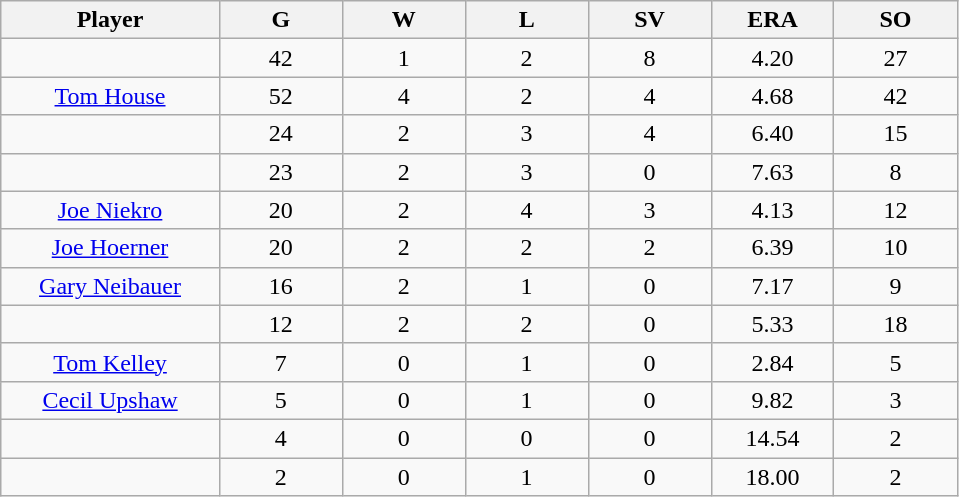<table class="wikitable sortable">
<tr>
<th bgcolor="#DDDDFF" width="16%">Player</th>
<th bgcolor="#DDDDFF" width="9%">G</th>
<th bgcolor="#DDDDFF" width="9%">W</th>
<th bgcolor="#DDDDFF" width="9%">L</th>
<th bgcolor="#DDDDFF" width="9%">SV</th>
<th bgcolor="#DDDDFF" width="9%">ERA</th>
<th bgcolor="#DDDDFF" width="9%">SO</th>
</tr>
<tr align="center">
<td></td>
<td>42</td>
<td>1</td>
<td>2</td>
<td>8</td>
<td>4.20</td>
<td>27</td>
</tr>
<tr align=center>
<td><a href='#'>Tom House</a></td>
<td>52</td>
<td>4</td>
<td>2</td>
<td>4</td>
<td>4.68</td>
<td>42</td>
</tr>
<tr align="center">
<td></td>
<td>24</td>
<td>2</td>
<td>3</td>
<td>4</td>
<td>6.40</td>
<td>15</td>
</tr>
<tr align="center">
<td></td>
<td>23</td>
<td>2</td>
<td>3</td>
<td>0</td>
<td>7.63</td>
<td>8</td>
</tr>
<tr align="center">
<td><a href='#'>Joe Niekro</a></td>
<td>20</td>
<td>2</td>
<td>4</td>
<td>3</td>
<td>4.13</td>
<td>12</td>
</tr>
<tr align="center">
<td><a href='#'>Joe Hoerner</a></td>
<td>20</td>
<td>2</td>
<td>2</td>
<td>2</td>
<td>6.39</td>
<td>10</td>
</tr>
<tr align="center">
<td><a href='#'>Gary Neibauer</a></td>
<td>16</td>
<td>2</td>
<td>1</td>
<td>0</td>
<td>7.17</td>
<td>9</td>
</tr>
<tr align="center">
<td></td>
<td>12</td>
<td>2</td>
<td>2</td>
<td>0</td>
<td>5.33</td>
<td>18</td>
</tr>
<tr align="center">
<td><a href='#'>Tom Kelley</a></td>
<td>7</td>
<td>0</td>
<td>1</td>
<td>0</td>
<td>2.84</td>
<td>5</td>
</tr>
<tr align="center">
<td><a href='#'>Cecil Upshaw</a></td>
<td>5</td>
<td>0</td>
<td>1</td>
<td>0</td>
<td>9.82</td>
<td>3</td>
</tr>
<tr align="center">
<td></td>
<td>4</td>
<td>0</td>
<td>0</td>
<td>0</td>
<td>14.54</td>
<td>2</td>
</tr>
<tr align="center">
<td></td>
<td>2</td>
<td>0</td>
<td>1</td>
<td>0</td>
<td>18.00</td>
<td>2</td>
</tr>
</table>
